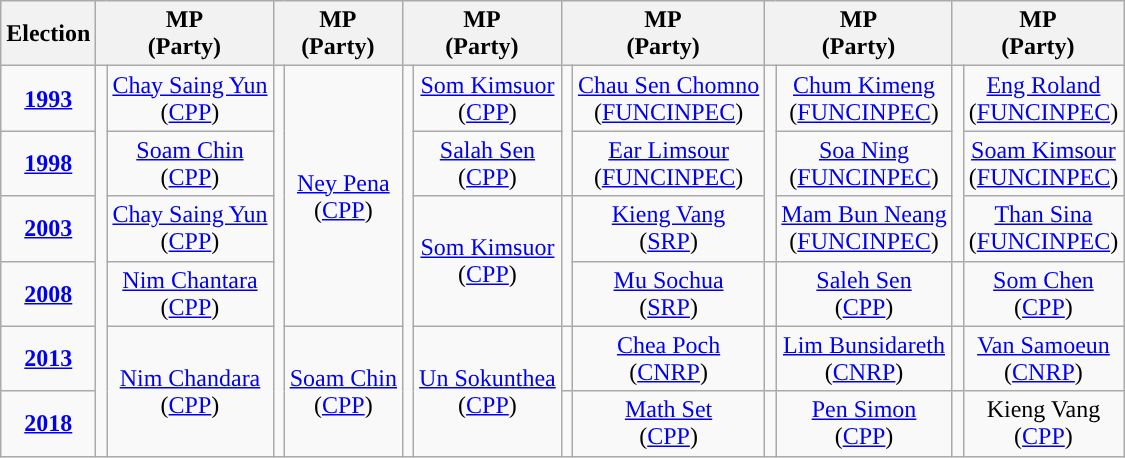<table class="wikitable" style="text-align:center">
<tr>
<th>Election</th>
<th colspan=2>MP<br>(Party)</th>
<th colspan=2>MP<br>(Party)</th>
<th colspan=2>MP<br>(Party)</th>
<th colspan=2>MP<br>(Party)</th>
<th colspan=2>MP<br>(Party)</th>
<th colspan=2>MP<br>(Party)</th>
</tr>
<tr>
<td><strong><a href='#'>1993</a></strong></td>
<td rowspan=6; style="background-color: "></td>
<td rowspan=1><a href='#'>Chay Saing Yun</a><br>(<a href='#'>CPP</a>)</td>
<td rowspan=6; style="background-color: "></td>
<td rowspan=4><a href='#'>Ney Pena</a><br>(<a href='#'>CPP</a>)</td>
<td rowspan=6; style="background-color: "></td>
<td rowspan=1><a href='#'>Som Kimsuor</a><br>(<a href='#'>CPP</a>)</td>
<td rowspan=2; style="background-color: "></td>
<td rowspan=1><a href='#'>Chau Sen Chomno</a><br>(<a href='#'>FUNCINPEC</a>)</td>
<td rowspan=3; style="background-color: "></td>
<td rowspan=1><a href='#'>Chum Kimeng</a><br>(<a href='#'>FUNCINPEC</a>)</td>
<td rowspan=3; style="background-color: "></td>
<td rowspan=1><a href='#'>Eng Roland</a><br>(<a href='#'>FUNCINPEC</a>)</td>
</tr>
<tr>
<td><strong><a href='#'>1998</a></strong></td>
<td rowspan=1><a href='#'>Soam Chin</a><br>(<a href='#'>CPP</a>)</td>
<td rowspan=1><a href='#'>Salah Sen</a><br>(<a href='#'>CPP</a>)</td>
<td rowspan=1><a href='#'>Ear Limsour</a><br>(<a href='#'>FUNCINPEC</a>)</td>
<td rowspan=1><a href='#'>Soa Ning</a><br>(<a href='#'>FUNCINPEC</a>)</td>
<td rowspan=1><a href='#'>Soam Kimsour</a><br>(<a href='#'>FUNCINPEC</a>)</td>
</tr>
<tr>
<td><strong><a href='#'>2003</a></strong></td>
<td rowspan=1><a href='#'>Chay Saing Yun</a><br>(<a href='#'>CPP</a>)</td>
<td rowspan=2><a href='#'>Som Kimsuor</a><br>(<a href='#'>CPP</a>)</td>
<td rowspan=2; style="background-color: "></td>
<td rowspan=1><a href='#'>Kieng Vang</a><br>(<a href='#'>SRP</a>)</td>
<td rowspan=1><a href='#'>Mam Bun Neang</a><br>(<a href='#'>FUNCINPEC</a>)</td>
<td rowspan=1><a href='#'>Than Sina</a><br>(<a href='#'>FUNCINPEC</a>)</td>
</tr>
<tr>
<td><strong><a href='#'>2008</a></strong></td>
<td rowspan=1><a href='#'>Nim Chantara</a><br>(<a href='#'>CPP</a>)</td>
<td rowspan=1><a href='#'>Mu Sochua</a><br>(<a href='#'>SRP</a>)</td>
<td rowspan=1; style="background-color: "></td>
<td rowspan=1><a href='#'>Saleh Sen</a><br>(<a href='#'>CPP</a>)</td>
<td rowspan=1; style="background-color: "></td>
<td rowspan=1><a href='#'>Som Chen</a><br>(<a href='#'>CPP</a>)</td>
</tr>
<tr>
<td><strong><a href='#'>2013</a></strong></td>
<td rowspan=2><a href='#'>Nim Chandara</a><br>(<a href='#'>CPP</a>)</td>
<td rowspan=2><a href='#'>Soam Chin</a><br>(<a href='#'>CPP</a>)</td>
<td rowspan=2><a href='#'>Un Sokunthea</a><br>(<a href='#'>CPP</a>)</td>
<td rowspan=1; style="background-color: "></td>
<td rowspan=1><a href='#'>Chea Poch</a><br>(<a href='#'>CNRP</a>)</td>
<td rowspan=1; style="background-color: "></td>
<td rowspan=1><a href='#'>Lim Bunsidareth</a><br>(<a href='#'>CNRP</a>)</td>
<td rowspan=1; style="background-color: "></td>
<td rowspan=1><a href='#'>Van Samoeun</a><br>(<a href='#'>CNRP</a>)</td>
</tr>
<tr>
<td><strong><a href='#'>2018</a></strong></td>
<td rowspan=1; style="background-color: "></td>
<td rowspan=1><a href='#'>Math Set</a><br>(<a href='#'>CPP</a>)</td>
<td rowspan=1; style="background-color: "></td>
<td rowspan=1><a href='#'>Pen Simon</a><br>(<a href='#'>CPP</a>)</td>
<td rowspan=1; style="background-color: "></td>
<td>Kieng Vang<br>(<a href='#'>CPP</a>)</td>
</tr>
</table>
